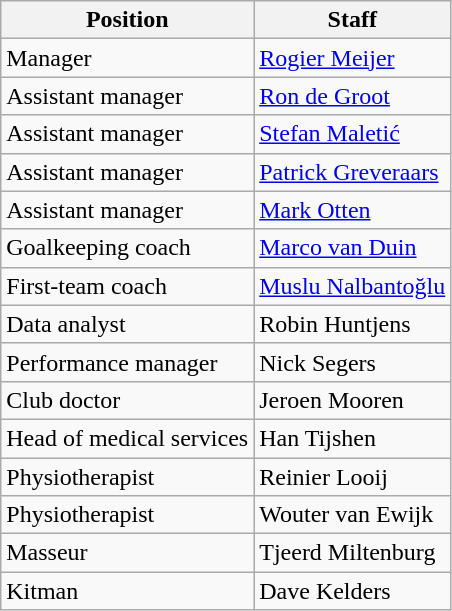<table class="wikitable">
<tr>
<th>Position</th>
<th>Staff</th>
</tr>
<tr>
<td>Manager</td>
<td> <a href='#'>Rogier Meijer</a></td>
</tr>
<tr>
<td>Assistant manager</td>
<td> <a href='#'>Ron de Groot</a></td>
</tr>
<tr>
<td>Assistant manager</td>
<td> <a href='#'>Stefan Maletić</a></td>
</tr>
<tr>
<td>Assistant manager</td>
<td> <a href='#'>Patrick Greveraars</a></td>
</tr>
<tr>
<td>Assistant manager</td>
<td> <a href='#'>Mark Otten</a></td>
</tr>
<tr>
<td>Goalkeeping coach</td>
<td> <a href='#'>Marco van Duin</a></td>
</tr>
<tr>
<td>First-team coach</td>
<td> <a href='#'>Muslu Nalbantoğlu</a></td>
</tr>
<tr>
<td>Data analyst</td>
<td> Robin Huntjens</td>
</tr>
<tr>
<td>Performance manager</td>
<td> Nick Segers</td>
</tr>
<tr>
<td>Club doctor</td>
<td> Jeroen Mooren</td>
</tr>
<tr>
<td>Head of medical services</td>
<td> Han Tijshen</td>
</tr>
<tr>
<td>Physiotherapist</td>
<td> Reinier Looij</td>
</tr>
<tr>
<td>Physiotherapist</td>
<td> Wouter van Ewijk</td>
</tr>
<tr>
<td>Masseur</td>
<td> Tjeerd Miltenburg</td>
</tr>
<tr>
<td>Kitman</td>
<td> Dave Kelders</td>
</tr>
</table>
